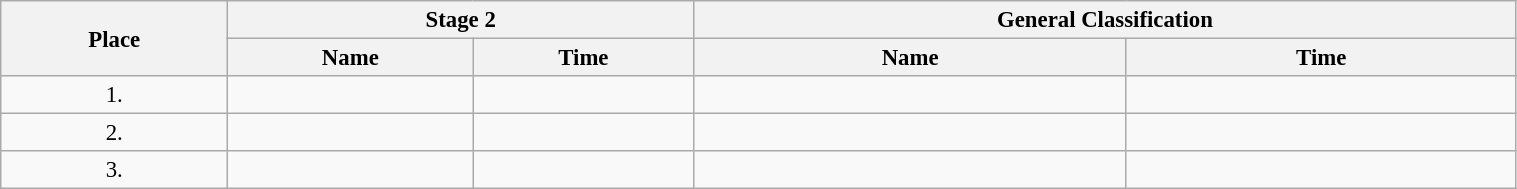<table class=wikitable style="font-size:95%" width="80%">
<tr>
<th rowspan="2">Place</th>
<th colspan="2">Stage 2</th>
<th colspan="2">General Classification</th>
</tr>
<tr>
<th>Name</th>
<th>Time</th>
<th>Name</th>
<th>Time</th>
</tr>
<tr>
<td align="center">1.</td>
<td></td>
<td></td>
<td></td>
<td></td>
</tr>
<tr>
<td align="center">2.</td>
<td></td>
<td></td>
<td></td>
<td></td>
</tr>
<tr>
<td align="center">3.</td>
<td></td>
<td></td>
<td></td>
<td></td>
</tr>
</table>
